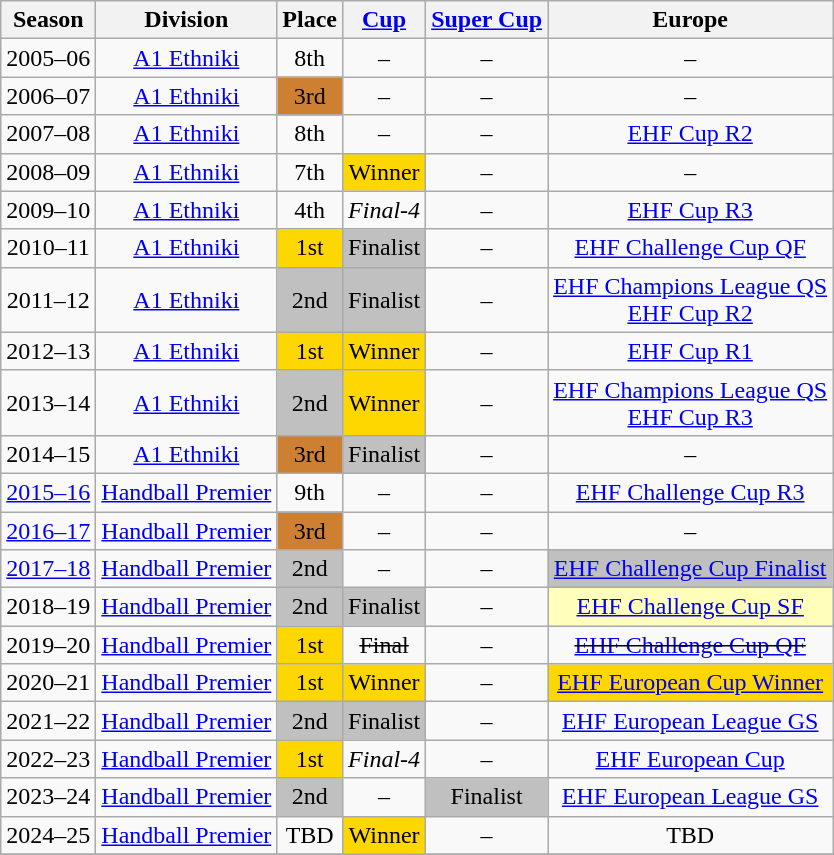<table class="wikitable" style="text-align:center">
<tr>
<th>Season</th>
<th>Division</th>
<th>Place</th>
<th><a href='#'>Cup</a></th>
<th><a href='#'> Super Cup</a></th>
<th>Europe</th>
</tr>
<tr>
<td>2005–06</td>
<td><a href='#'>A1 Ethniki</a></td>
<td>8th</td>
<td>–</td>
<td>–</td>
<td>–</td>
</tr>
<tr>
<td>2006–07</td>
<td><a href='#'>A1 Ethniki</a></td>
<td bgcolor="#cd7f32">3rd</td>
<td>–</td>
<td>–</td>
<td>–</td>
</tr>
<tr>
<td>2007–08</td>
<td><a href='#'>A1 Ethniki</a></td>
<td>8th</td>
<td>–</td>
<td>–</td>
<td><a href='#'>EHF Cup R2</a></td>
</tr>
<tr>
<td>2008–09</td>
<td><a href='#'>A1 Ethniki</a></td>
<td>7th</td>
<td bgcolor="gold">Winner</td>
<td>–</td>
<td>–</td>
</tr>
<tr>
<td>2009–10</td>
<td><a href='#'>A1 Ethniki</a></td>
<td>4th</td>
<td><em>Final-4</em></td>
<td>–</td>
<td><a href='#'>EHF Cup R3</a></td>
</tr>
<tr>
<td>2010–11</td>
<td><a href='#'>A1 Ethniki</a></td>
<td bgcolor="gold">1st</td>
<td bgcolor="silver">Finalist</td>
<td>–</td>
<td><a href='#'>EHF Challenge Cup QF</a></td>
</tr>
<tr>
<td>2011–12</td>
<td><a href='#'>A1 Ethniki</a></td>
<td bgcolor="silver">2nd</td>
<td bgcolor="silver">Finalist</td>
<td>–</td>
<td><a href='#'>EHF Champions League QS</a> <br> <a href='#'>EHF Cup R2</a></td>
</tr>
<tr>
<td>2012–13</td>
<td><a href='#'>A1 Ethniki</a></td>
<td bgcolor="gold">1st</td>
<td bgcolor="gold">Winner</td>
<td>–</td>
<td><a href='#'>EHF Cup R1</a></td>
</tr>
<tr>
<td>2013–14</td>
<td><a href='#'>A1 Ethniki</a></td>
<td bgcolor="silver">2nd</td>
<td bgcolor="gold">Winner</td>
<td>–</td>
<td><a href='#'>EHF Champions League QS</a> <br> <a href='#'>EHF Cup R3</a></td>
</tr>
<tr>
<td>2014–15</td>
<td><a href='#'>A1 Ethniki</a></td>
<td bgcolor="#cd7f32">3rd</td>
<td bgcolor="silver">Finalist</td>
<td>–</td>
<td>–</td>
</tr>
<tr>
<td><a href='#'>2015–16</a></td>
<td><a href='#'>Handball Premier</a></td>
<td>9th</td>
<td>–</td>
<td>–</td>
<td><a href='#'>EHF Challenge Cup R3</a></td>
</tr>
<tr>
<td><a href='#'>2016–17</a></td>
<td><a href='#'>Handball Premier</a></td>
<td bgcolor="#cd7f32">3rd</td>
<td>–</td>
<td>–</td>
<td>–</td>
</tr>
<tr>
<td><a href='#'>2017–18</a></td>
<td><a href='#'>Handball Premier</a></td>
<td bgcolor="silver">2nd</td>
<td>–</td>
<td>–</td>
<td bgcolor="silver"><a href='#'>EHF Challenge Cup Finalist</a></td>
</tr>
<tr>
<td>2018–19</td>
<td><a href='#'>Handball Premier</a></td>
<td bgcolor="silver">2nd</td>
<td bgcolor="silver">Finalist</td>
<td>–</td>
<td bgcolor="#ffffbb"><a href='#'>EHF Challenge Cup SF</a></td>
</tr>
<tr>
<td>2019–20</td>
<td><a href='#'>Handball Premier</a></td>
<td bgcolor="gold">1st</td>
<td><s>Final</s></td>
<td>–</td>
<td><s><a href='#'>EHF Challenge Cup QF</a></s></td>
</tr>
<tr>
<td>2020–21</td>
<td><a href='#'>Handball Premier</a></td>
<td bgcolor="gold">1st</td>
<td bgcolor="gold">Winner</td>
<td>–</td>
<td bgcolor="gold"><a href='#'>EHF European Cup Winner</a></td>
</tr>
<tr>
<td>2021–22</td>
<td><a href='#'>Handball Premier</a></td>
<td bgcolor="silver">2nd</td>
<td bgcolor="silver">Finalist</td>
<td>–</td>
<td bgcolor=><a href='#'>EHF European League GS</a></td>
</tr>
<tr>
<td>2022–23</td>
<td><a href='#'>Handball Premier</a></td>
<td bgcolor="gold">1st</td>
<td bgcolor=><em>Final-4</em></td>
<td>–</td>
<td bgcolor=><a href='#'>EHF European Cup</a></td>
</tr>
<tr>
<td>2023–24</td>
<td><a href='#'>Handball Premier</a></td>
<td bgcolor="silver">2nd</td>
<td bgcolor=>–</td>
<td bgcolor="silver">Finalist</td>
<td bgcolor=><a href='#'>EHF European League GS</a></td>
</tr>
<tr>
<td>2024–25</td>
<td><a href='#'>Handball Premier</a></td>
<td bgcolor=>TBD</td>
<td bgcolor="gold">Winner</td>
<td bgcolor=>–</td>
<td bgcolor=>TBD</td>
</tr>
<tr>
</tr>
</table>
